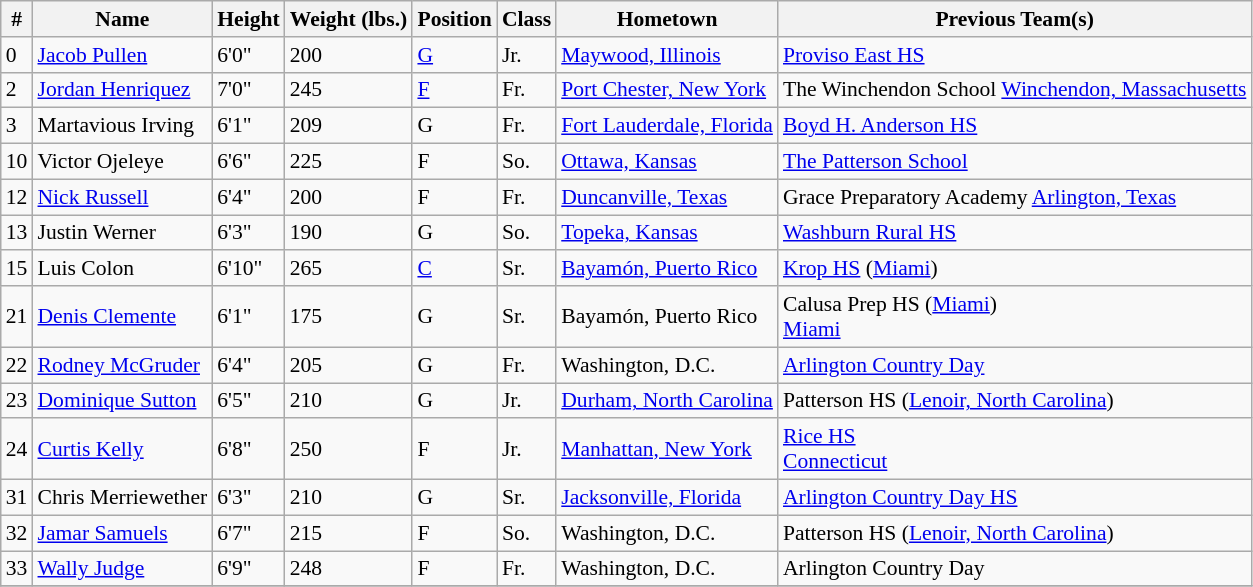<table class="wikitable" style="font-size:90%">
<tr>
<th>#</th>
<th>Name</th>
<th>Height</th>
<th>Weight (lbs.)</th>
<th>Position</th>
<th>Class</th>
<th>Hometown</th>
<th>Previous Team(s)</th>
</tr>
<tr>
<td>0</td>
<td><a href='#'>Jacob Pullen</a></td>
<td>6'0"</td>
<td>200</td>
<td><a href='#'>G</a></td>
<td>Jr.</td>
<td><a href='#'>Maywood, Illinois</a></td>
<td><a href='#'>Proviso East HS</a></td>
</tr>
<tr>
<td>2</td>
<td><a href='#'>Jordan Henriquez</a></td>
<td>7'0"</td>
<td>245</td>
<td><a href='#'>F</a></td>
<td>Fr.</td>
<td><a href='#'>Port Chester, New York</a></td>
<td>The Winchendon School <a href='#'>Winchendon, Massachusetts</a></td>
</tr>
<tr>
<td>3</td>
<td>Martavious Irving</td>
<td>6'1"</td>
<td>209</td>
<td>G</td>
<td>Fr.</td>
<td><a href='#'>Fort Lauderdale, Florida</a></td>
<td><a href='#'>Boyd H. Anderson HS</a></td>
</tr>
<tr>
<td>10</td>
<td>Victor Ojeleye</td>
<td>6'6"</td>
<td>225</td>
<td>F</td>
<td>So.</td>
<td><a href='#'>Ottawa, Kansas</a></td>
<td><a href='#'>The Patterson School</a></td>
</tr>
<tr>
<td>12</td>
<td><a href='#'>Nick Russell</a></td>
<td>6'4"</td>
<td>200</td>
<td>F</td>
<td>Fr.</td>
<td><a href='#'>Duncanville, Texas</a></td>
<td>Grace Preparatory Academy <a href='#'>Arlington, Texas</a></td>
</tr>
<tr>
<td>13</td>
<td>Justin Werner</td>
<td>6'3"</td>
<td>190</td>
<td>G</td>
<td>So.</td>
<td><a href='#'>Topeka, Kansas</a></td>
<td><a href='#'>Washburn Rural HS</a></td>
</tr>
<tr>
<td>15</td>
<td>Luis Colon</td>
<td>6'10"</td>
<td>265</td>
<td><a href='#'>C</a></td>
<td>Sr.</td>
<td><a href='#'>Bayamón, Puerto Rico</a></td>
<td><a href='#'>Krop HS</a> (<a href='#'>Miami</a>)</td>
</tr>
<tr>
<td>21</td>
<td><a href='#'>Denis Clemente</a></td>
<td>6'1"</td>
<td>175</td>
<td>G</td>
<td>Sr.</td>
<td>Bayamón, Puerto Rico</td>
<td>Calusa Prep HS (<a href='#'>Miami</a>)<br><a href='#'>Miami</a></td>
</tr>
<tr>
<td>22</td>
<td><a href='#'>Rodney McGruder</a></td>
<td>6'4"</td>
<td>205</td>
<td>G</td>
<td>Fr.</td>
<td>Washington, D.C.</td>
<td><a href='#'>Arlington Country Day</a></td>
</tr>
<tr>
<td>23</td>
<td><a href='#'>Dominique Sutton</a></td>
<td>6'5"</td>
<td>210</td>
<td>G</td>
<td>Jr.</td>
<td><a href='#'>Durham, North Carolina</a></td>
<td>Patterson HS (<a href='#'>Lenoir, North Carolina</a>)</td>
</tr>
<tr>
<td>24</td>
<td><a href='#'>Curtis Kelly</a></td>
<td>6'8"</td>
<td>250</td>
<td>F</td>
<td>Jr.</td>
<td><a href='#'>Manhattan, New York</a></td>
<td><a href='#'>Rice HS</a><br><a href='#'>Connecticut</a></td>
</tr>
<tr>
<td>31</td>
<td>Chris Merriewether</td>
<td>6'3"</td>
<td>210</td>
<td>G</td>
<td>Sr.</td>
<td><a href='#'>Jacksonville, Florida</a></td>
<td><a href='#'>Arlington Country Day HS</a></td>
</tr>
<tr>
<td>32</td>
<td><a href='#'>Jamar Samuels</a></td>
<td>6'7"</td>
<td>215</td>
<td>F</td>
<td>So.</td>
<td>Washington, D.C.</td>
<td>Patterson HS (<a href='#'>Lenoir, North Carolina</a>)</td>
</tr>
<tr>
<td>33</td>
<td><a href='#'>Wally Judge</a></td>
<td>6'9"</td>
<td>248</td>
<td>F</td>
<td>Fr.</td>
<td>Washington, D.C.</td>
<td>Arlington Country Day</td>
</tr>
<tr>
</tr>
</table>
